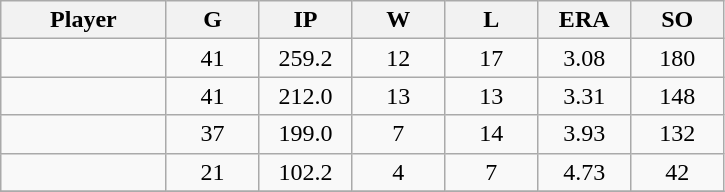<table class="wikitable sortable">
<tr>
<th bgcolor="#DDDDFF" width="16%">Player</th>
<th bgcolor="#DDDDFF" width="9%">G</th>
<th bgcolor="#DDDDFF" width="9%">IP</th>
<th bgcolor="#DDDDFF" width="9%">W</th>
<th bgcolor="#DDDDFF" width="9%">L</th>
<th bgcolor="#DDDDFF" width="9%">ERA</th>
<th bgcolor="#DDDDFF" width="9%">SO</th>
</tr>
<tr align="center">
<td></td>
<td>41</td>
<td>259.2</td>
<td>12</td>
<td>17</td>
<td>3.08</td>
<td>180</td>
</tr>
<tr align="center">
<td></td>
<td>41</td>
<td>212.0</td>
<td>13</td>
<td>13</td>
<td>3.31</td>
<td>148</td>
</tr>
<tr align="center">
<td></td>
<td>37</td>
<td>199.0</td>
<td>7</td>
<td>14</td>
<td>3.93</td>
<td>132</td>
</tr>
<tr align="center">
<td></td>
<td>21</td>
<td>102.2</td>
<td>4</td>
<td>7</td>
<td>4.73</td>
<td>42</td>
</tr>
<tr align="center">
</tr>
</table>
